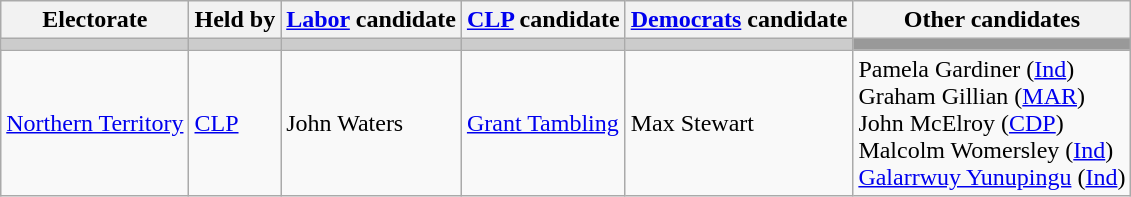<table class="wikitable">
<tr>
<th>Electorate</th>
<th>Held by</th>
<th><a href='#'>Labor</a> candidate</th>
<th><a href='#'>CLP</a> candidate</th>
<th><a href='#'>Democrats</a> candidate</th>
<th>Other candidates</th>
</tr>
<tr bgcolor="#cccccc">
<td></td>
<td></td>
<td></td>
<td></td>
<td></td>
<td bgcolor="#999999"></td>
</tr>
<tr>
<td><a href='#'>Northern Territory</a></td>
<td><a href='#'>CLP</a></td>
<td>John Waters</td>
<td><a href='#'>Grant Tambling</a></td>
<td>Max Stewart</td>
<td>Pamela Gardiner (<a href='#'>Ind</a>)<br>Graham Gillian (<a href='#'>MAR</a>)<br>John McElroy (<a href='#'>CDP</a>)<br>Malcolm Womersley (<a href='#'>Ind</a>)<br><a href='#'>Galarrwuy Yunupingu</a> (<a href='#'>Ind</a>)</td>
</tr>
</table>
